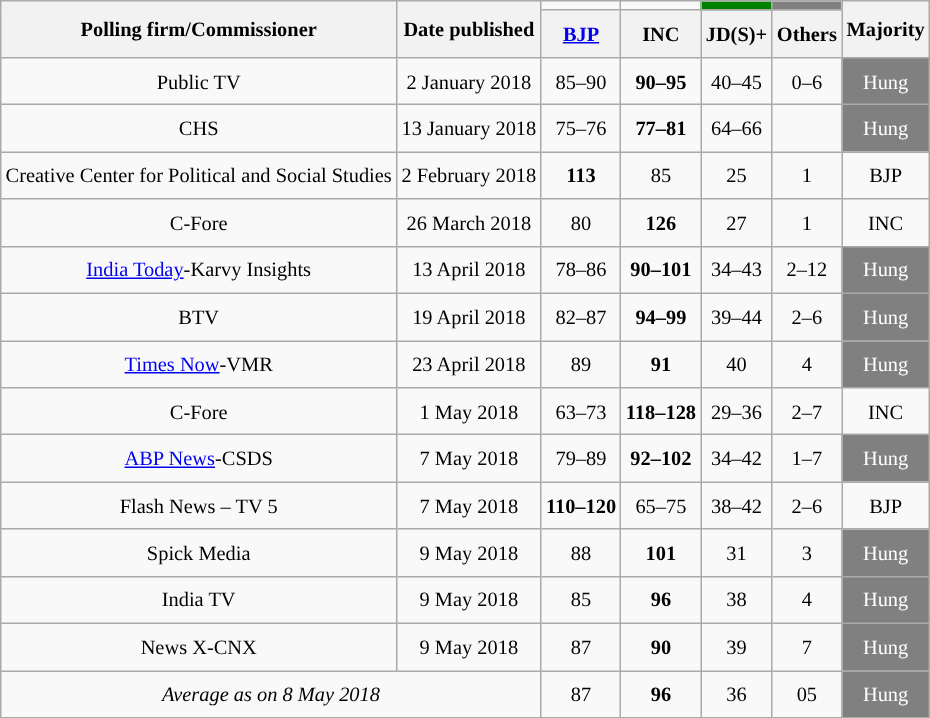<table class="wikitable collapsible" style="text-align:center;font-size:85%;line-height:25px">
<tr>
<th rowspan="2" class="wikitable">Polling firm/Commissioner</th>
<th rowspan="2" class="wikitable">Date published</th>
<td></td>
<td></td>
<td style="background:green;"></td>
<td style="background:gray;"></td>
<th rowspan="2">Majority</th>
</tr>
<tr>
<th class="wikitable"><a href='#'>BJP</a></th>
<th class="wikitable">INC</th>
<th class="wikitable">JD(S)+</th>
<th class="wikitable">Others</th>
</tr>
<tr>
<td>Public TV</td>
<td>2 January 2018</td>
<td>85–90</td>
<td><strong>90–95</strong></td>
<td>40–45</td>
<td>0–6</td>
<td style="background:gray; color:white;">Hung</td>
</tr>
<tr>
<td>CHS</td>
<td>13 January 2018</td>
<td>75–76<br><strong></strong></td>
<td><strong>77–81</strong><br></td>
<td>64–66<br></td>
<td></td>
<td style="background:gray; color:white;">Hung</td>
</tr>
<tr>
<td>Creative Center for Political and Social Studies</td>
<td>2 February 2018</td>
<td><strong>113</strong></td>
<td>85</td>
<td>25</td>
<td>1</td>
<td style="background:">BJP</td>
</tr>
<tr>
<td>C-Fore</td>
<td>26 March 2018</td>
<td>80<br></td>
<td><strong>126<br></strong></td>
<td>27<br></td>
<td>1<br></td>
<td style="background:">INC</td>
</tr>
<tr>
<td><a href='#'>India Today</a>-Karvy Insights</td>
<td>13 April 2018</td>
<td>78–86<br></td>
<td><strong>90–101<br></strong></td>
<td>34–43<br></td>
<td>2–12<br></td>
<td style="background:gray; color:white;">Hung</td>
</tr>
<tr>
<td>BTV</td>
<td>19 April 2018</td>
<td>82–87<br></td>
<td><strong>94–99<br></strong></td>
<td>39–44<br></td>
<td>2–6<br></td>
<td style="background:gray; color:white;">Hung</td>
</tr>
<tr>
<td><a href='#'>Times Now</a>-VMR</td>
<td>23 April 2018</td>
<td>89<br></td>
<td><strong>91<br></strong></td>
<td>40<br></td>
<td>4<br></td>
<td style="background:gray; color:white;">Hung</td>
</tr>
<tr>
<td>C-Fore</td>
<td>1 May 2018</td>
<td>63–73<br></td>
<td><strong>118–128<br></strong></td>
<td>29–36<br></td>
<td>2–7<br></td>
<td style="background:">INC</td>
</tr>
<tr>
<td><a href='#'>ABP News</a>-CSDS</td>
<td>7 May 2018</td>
<td>79–89<br></td>
<td><strong>92–102<br></strong></td>
<td>34–42<br></td>
<td>1–7<br></td>
<td style="background:gray; color:white;">Hung</td>
</tr>
<tr>
<td>Flash News – TV 5</td>
<td>7 May 2018</td>
<td><strong>110–120</strong><br><strong></strong></td>
<td>65–75<br></td>
<td>38–42<br></td>
<td>2–6</td>
<td style="background:">BJP</td>
</tr>
<tr>
<td>Spick Media</td>
<td>9 May 2018</td>
<td>88<br></td>
<td><strong>101<br></strong></td>
<td>31<br></td>
<td>3<br></td>
<td style="background:gray; color:white;">Hung</td>
</tr>
<tr>
<td>India TV</td>
<td>9 May 2018</td>
<td>85<br></td>
<td><strong>96<br></strong></td>
<td>38<br></td>
<td>4<br></td>
<td style="background:gray; color:white;">Hung</td>
</tr>
<tr>
<td>News X-CNX</td>
<td>9 May 2018</td>
<td>87<br></td>
<td><strong>90<br></strong></td>
<td>39<br></td>
<td>7<br></td>
<td style="background:gray; color:white;">Hung</td>
</tr>
<tr>
<td colspan="2"><em>Average as on 8 May 2018</em></td>
<td>87</td>
<td><strong>96</strong></td>
<td>36</td>
<td>05</td>
<td style="background:gray; color:white;">Hung</td>
</tr>
</table>
